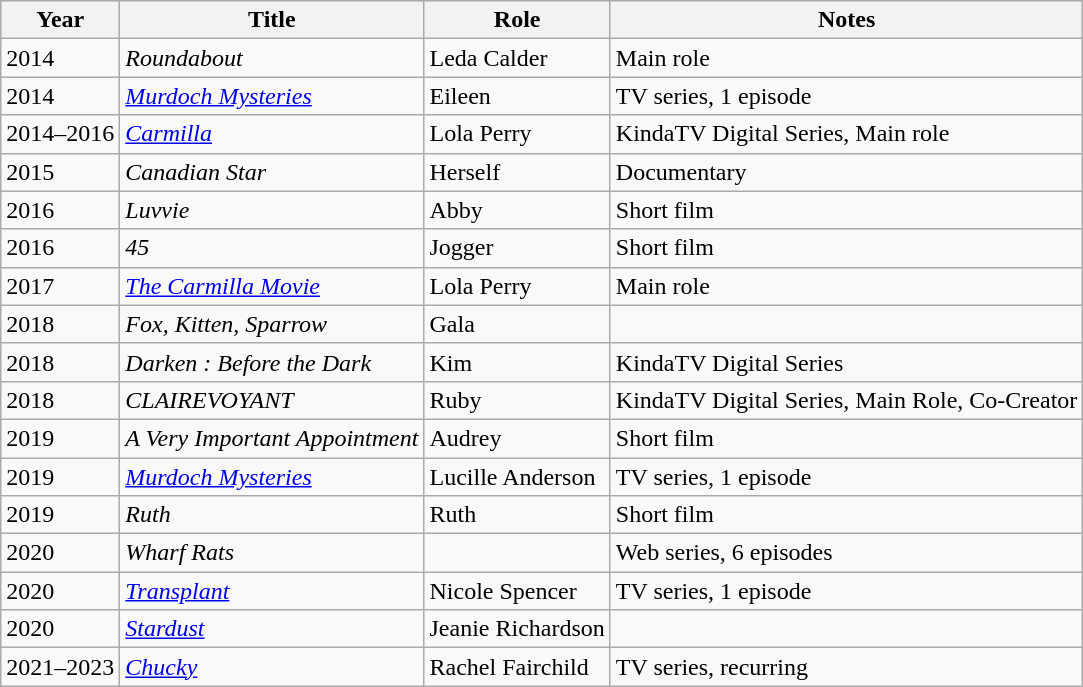<table class="wikitable sortable">
<tr>
<th>Year</th>
<th>Title</th>
<th>Role</th>
<th class="unsortable">Notes</th>
</tr>
<tr>
<td>2014</td>
<td><em>Roundabout</em></td>
<td>Leda Calder</td>
<td>Main role</td>
</tr>
<tr>
<td>2014</td>
<td><em><a href='#'>Murdoch Mysteries</a></em></td>
<td>Eileen</td>
<td>TV series, 1 episode</td>
</tr>
<tr>
<td>2014–2016</td>
<td><em><a href='#'>Carmilla</a></em></td>
<td>Lola Perry</td>
<td>KindaTV Digital Series, Main role</td>
</tr>
<tr>
<td>2015</td>
<td><em>Canadian Star</em></td>
<td>Herself</td>
<td>Documentary</td>
</tr>
<tr>
<td>2016</td>
<td><em>Luvvie</em></td>
<td>Abby</td>
<td>Short film</td>
</tr>
<tr>
<td>2016</td>
<td><em>45</em></td>
<td>Jogger</td>
<td>Short film</td>
</tr>
<tr>
<td>2017</td>
<td data-sort-value="Carmilla Movie, The"><em><a href='#'>The Carmilla Movie</a></em></td>
<td>Lola Perry</td>
<td>Main role</td>
</tr>
<tr>
<td>2018</td>
<td><em>Fox, Kitten, Sparrow</em></td>
<td>Gala</td>
<td></td>
</tr>
<tr>
<td>2018</td>
<td><em>Darken : Before the Dark</em></td>
<td>Kim</td>
<td>KindaTV Digital Series</td>
</tr>
<tr>
<td>2018</td>
<td><em>CLAIREVOYANT</em></td>
<td>Ruby</td>
<td>KindaTV Digital Series, Main Role, Co-Creator</td>
</tr>
<tr>
<td>2019</td>
<td data-sort-value="Very Important Appointment, A"><em>A Very Important Appointment</em></td>
<td>Audrey</td>
<td>Short film</td>
</tr>
<tr>
<td>2019</td>
<td><em><a href='#'>Murdoch Mysteries</a></em></td>
<td>Lucille Anderson</td>
<td>TV series, 1 episode</td>
</tr>
<tr>
<td>2019</td>
<td><em>Ruth</em></td>
<td>Ruth</td>
<td>Short film</td>
</tr>
<tr>
<td>2020</td>
<td><em>Wharf Rats</em></td>
<td></td>
<td>Web series, 6 episodes</td>
</tr>
<tr>
<td>2020</td>
<td><em><a href='#'>Transplant</a></em></td>
<td>Nicole Spencer</td>
<td>TV series, 1 episode</td>
</tr>
<tr>
<td>2020</td>
<td><em><a href='#'>Stardust</a></em></td>
<td>Jeanie Richardson</td>
<td></td>
</tr>
<tr>
<td>2021–2023</td>
<td><em><a href='#'>Chucky</a></em></td>
<td>Rachel Fairchild</td>
<td>TV series, recurring</td>
</tr>
</table>
